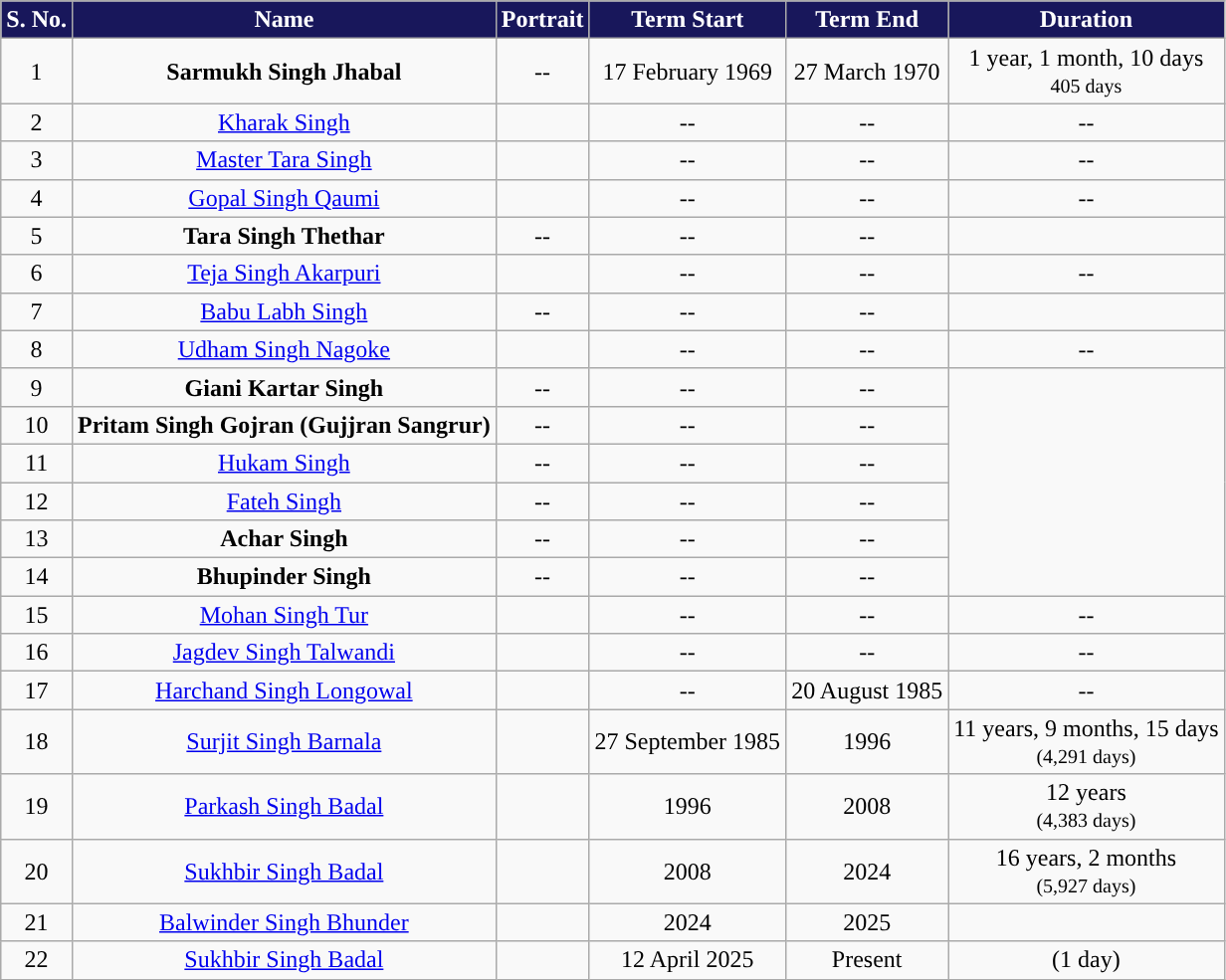<table class="wikitable sortable" style="text-align:center; background-color:">
<tr>
<th style="background-color:#18175b;color:white">S. No.</th>
<th style="background-color:#18175b;color:white">Name</th>
<th style="background-color:#18175b;color:white">Portrait</th>
<th style="background-color:#18175b;color:white">Term Start</th>
<th style="background-color:#18175b;color:white">Term End</th>
<th style="background-color:#18175b;color:white">Duration</th>
</tr>
<tr>
<td>1</td>
<td><strong>Sarmukh Singh Jhabal</strong></td>
<td>--</td>
<td>17 February 1969</td>
<td>27 March 1970</td>
<td>1 year, 1 month, 10 days<br><small>405 days</small></td>
</tr>
<tr>
<td>2</td>
<td><a href='#'>Kharak Singh</a></td>
<td></td>
<td>--</td>
<td>--</td>
<td>--</td>
</tr>
<tr>
<td>3</td>
<td><a href='#'>Master Tara Singh</a></td>
<td></td>
<td>--</td>
<td>--</td>
<td>--</td>
</tr>
<tr>
<td>4</td>
<td><a href='#'>Gopal Singh Qaumi</a></td>
<td></td>
<td>--</td>
<td>--</td>
<td>--</td>
</tr>
<tr>
<td>5</td>
<td><strong>Tara Singh Thethar</strong></td>
<td>--</td>
<td>--</td>
<td>--</td>
</tr>
<tr>
<td>6</td>
<td><a href='#'>Teja Singh Akarpuri</a></td>
<td></td>
<td>--</td>
<td>--</td>
<td>--</td>
</tr>
<tr>
<td>7</td>
<td><a href='#'>Babu Labh Singh</a></td>
<td>--</td>
<td>--</td>
<td>--</td>
</tr>
<tr>
<td>8</td>
<td><a href='#'>Udham Singh Nagoke</a></td>
<td></td>
<td>--</td>
<td>--</td>
<td>--</td>
</tr>
<tr>
<td>9</td>
<td><strong>Giani Kartar Singh</strong></td>
<td>--</td>
<td>--</td>
<td>--</td>
</tr>
<tr>
<td>10</td>
<td><strong>Pritam Singh Gojran (Gujjran Sangrur)</strong></td>
<td>--</td>
<td>--</td>
<td>--</td>
</tr>
<tr>
<td>11</td>
<td><a href='#'>Hukam Singh</a></td>
<td>--</td>
<td>--</td>
<td>--</td>
</tr>
<tr>
<td>12</td>
<td><a href='#'>Fateh Singh</a></td>
<td>--</td>
<td>--</td>
<td>--</td>
</tr>
<tr>
<td>13</td>
<td><strong>Achar Singh</strong></td>
<td>--</td>
<td>--</td>
<td>--</td>
</tr>
<tr>
<td>14</td>
<td><strong>Bhupinder Singh</strong></td>
<td>--</td>
<td>--</td>
<td>--</td>
</tr>
<tr>
<td>15</td>
<td><a href='#'>Mohan Singh Tur</a></td>
<td></td>
<td>--</td>
<td>--</td>
<td>--</td>
</tr>
<tr>
<td>16</td>
<td><a href='#'>Jagdev Singh Talwandi</a></td>
<td></td>
<td>--</td>
<td>--</td>
<td>--</td>
</tr>
<tr>
<td>17</td>
<td><a href='#'>Harchand Singh Longowal</a></td>
<td></td>
<td>--</td>
<td>20 August 1985</td>
<td>--</td>
</tr>
<tr>
<td>18</td>
<td><a href='#'>Surjit Singh Barnala</a></td>
<td></td>
<td>27 September 1985</td>
<td>1996</td>
<td>11 years, 9 months, 15 days<br><small>(4,291 days)</small></td>
</tr>
<tr>
<td>19</td>
<td><a href='#'>Parkash Singh Badal</a></td>
<td></td>
<td>1996</td>
<td>2008</td>
<td>12 years<br><small>(4,383 days)</small></td>
</tr>
<tr>
<td>20</td>
<td><a href='#'>Sukhbir Singh Badal</a></td>
<td></td>
<td>2008</td>
<td>2024</td>
<td>16 years, 2 months<br><small>(5,927 days)</small></td>
</tr>
<tr>
<td>21</td>
<td><a href='#'>Balwinder Singh Bhunder</a></td>
<td></td>
<td>2024</td>
<td>2025</td>
<td><br></td>
</tr>
<tr>
<td>22</td>
<td><a href='#'>Sukhbir Singh Badal</a></td>
<td></td>
<td>12 April 2025</td>
<td>Present</td>
<td>(1 day)</td>
</tr>
</table>
